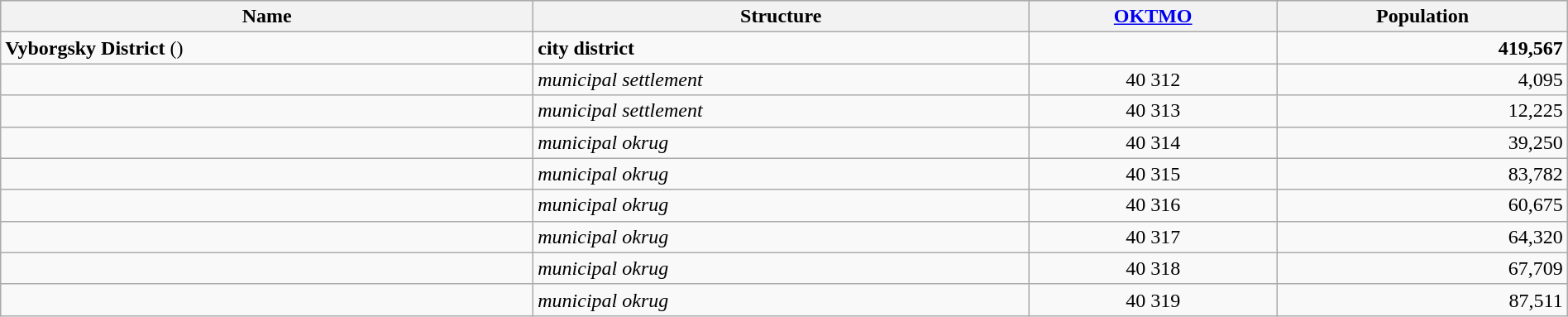<table width=100% class="wikitable">
<tr bgcolor="#CCCCFF" align="left">
<th>Name</th>
<th>Structure</th>
<th><a href='#'>OKTMO</a></th>
<th>Population</th>
</tr>
<tr valign="top">
<td><strong>Vyborgsky District</strong> ()</td>
<td align="left"><strong>city district</strong></td>
<td></td>
<td align="right"><strong>419,567</strong></td>
</tr>
<tr>
<td><br></td>
<td align="left"><em>municipal settlement</em></td>
<td align="center">40 312</td>
<td align="right">4,095</td>
</tr>
<tr>
<td><br></td>
<td align="left"><em>municipal settlement</em></td>
<td align="center">40 313</td>
<td align="right">12,225</td>
</tr>
<tr>
<td><br></td>
<td align="left"><em>municipal okrug</em></td>
<td align="center">40 314</td>
<td align="right">39,250</td>
</tr>
<tr>
<td><br></td>
<td align="left"><em>municipal okrug</em></td>
<td align="center">40 315</td>
<td align="right">83,782</td>
</tr>
<tr>
<td><br></td>
<td align="left"><em>municipal okrug</em></td>
<td align="center">40 316</td>
<td align="right">60,675</td>
</tr>
<tr>
<td><br></td>
<td align="left"><em>municipal okrug</em></td>
<td align="center">40 317</td>
<td align="right">64,320</td>
</tr>
<tr>
<td><br></td>
<td align="left"><em>municipal okrug</em></td>
<td align="center">40 318</td>
<td align="right">67,709</td>
</tr>
<tr>
<td><br></td>
<td align="left"><em>municipal okrug</em></td>
<td align="center">40 319</td>
<td align="right">87,511</td>
</tr>
</table>
